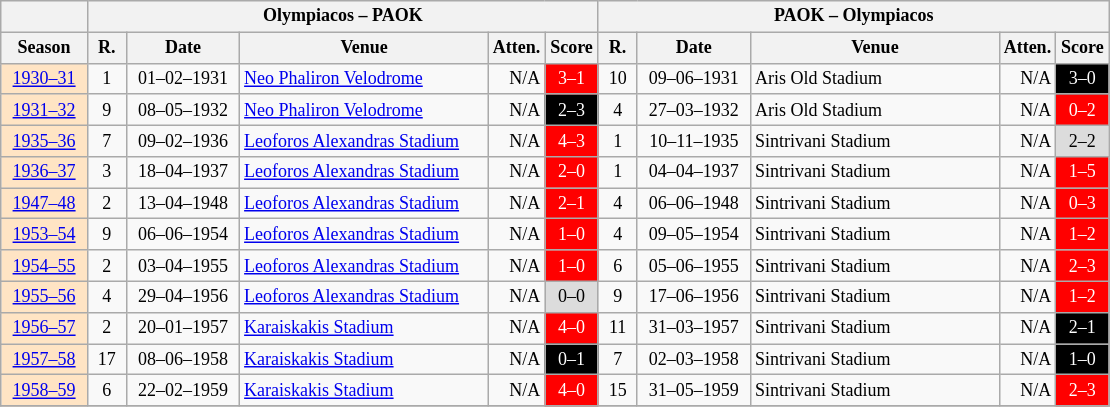<table class="wikitable" style="text-align: center; font-size: 12px">
<tr bgcolor=#f5f5f5>
<th></th>
<th colspan=5>Olympiacos – PAOK</th>
<th colspan=5>PAOK – Olympiacos</th>
</tr>
<tr>
<th width="52">Season</th>
<th width="20">R.</th>
<th width="70">Date</th>
<th width="160">Venue</th>
<th width="30">Atten.</th>
<th width="30">Score</th>
<th width="20">R.</th>
<th width="70">Date</th>
<th width="160">Venue</th>
<th width="30">Atten.</th>
<th width="30">Score</th>
</tr>
<tr>
<td bgcolor=#ffe4c4><a href='#'>1930–31</a></td>
<td>1</td>
<td>01–02–1931</td>
<td align="left"><a href='#'>Neo Phaliron Velodrome</a></td>
<td align="right">N/A</td>
<td style="color:white;background:#ff0000">3–1</td>
<td>10</td>
<td>09–06–1931</td>
<td align="left">Aris Old Stadium</td>
<td align="right">N/A</td>
<td style="color:white;background:#000000">3–0</td>
</tr>
<tr>
<td bgcolor=#ffe4c4><a href='#'>1931–32</a></td>
<td>9</td>
<td>08–05–1932</td>
<td align="left"><a href='#'>Neo Phaliron Velodrome</a></td>
<td align="right">N/A</td>
<td style="color:white;background:#000000">2–3</td>
<td>4</td>
<td>27–03–1932</td>
<td align="left">Aris Old Stadium</td>
<td align="right">N/A</td>
<td style="color:white;background:#ff0000">0–2</td>
</tr>
<tr>
<td bgcolor=#ffe4c4><a href='#'>1935–36</a></td>
<td>7</td>
<td>09–02–1936</td>
<td align="left"><a href='#'>Leoforos Alexandras Stadium</a></td>
<td align="right">N/A</td>
<td style="color:white;background:#ff0000">4–3</td>
<td>1</td>
<td>10–11–1935</td>
<td align="left">Sintrivani Stadium</td>
<td align="right">N/A</td>
<td bgcolor=#dcdcdc>2–2</td>
</tr>
<tr>
<td bgcolor=#ffe4c4><a href='#'>1936–37</a></td>
<td>3</td>
<td>18–04–1937</td>
<td align="left"><a href='#'>Leoforos Alexandras Stadium</a></td>
<td align="right">N/A</td>
<td style="color:white;background:#ff0000">2–0</td>
<td>1</td>
<td>04–04–1937</td>
<td align="left">Sintrivani Stadium</td>
<td align="right">N/A</td>
<td style="color:white;background:#ff0000">1–5</td>
</tr>
<tr>
<td bgcolor=#ffe4c4><a href='#'>1947–48</a></td>
<td>2</td>
<td>13–04–1948</td>
<td align="left"><a href='#'>Leoforos Alexandras Stadium</a></td>
<td align="right">N/A</td>
<td style="color:white;background:#ff0000">2–1</td>
<td>4</td>
<td>06–06–1948</td>
<td align="left">Sintrivani Stadium</td>
<td align="right">N/A</td>
<td style="color:white;background:#ff0000">0–3</td>
</tr>
<tr>
<td bgcolor=#ffe4c4><a href='#'>1953–54</a></td>
<td>9</td>
<td>06–06–1954</td>
<td align="left"><a href='#'>Leoforos Alexandras Stadium</a></td>
<td align="right">N/A</td>
<td style="color:white;background:#ff0000">1–0</td>
<td>4</td>
<td>09–05–1954</td>
<td align="left">Sintrivani Stadium</td>
<td align="right">N/A</td>
<td style="color:white;background:#ff0000">1–2</td>
</tr>
<tr>
<td bgcolor=#ffe4c4><a href='#'>1954–55</a></td>
<td>2</td>
<td>03–04–1955</td>
<td align="left"><a href='#'>Leoforos Alexandras Stadium</a></td>
<td align="right">N/A</td>
<td style="color:white;background:#ff0000">1–0</td>
<td>6</td>
<td>05–06–1955</td>
<td align="left">Sintrivani Stadium</td>
<td align="right">N/A</td>
<td style="color:white;background:#ff0000">2–3</td>
</tr>
<tr>
<td bgcolor=#ffe4c4><a href='#'>1955–56</a></td>
<td>4</td>
<td>29–04–1956</td>
<td align="left"><a href='#'>Leoforos Alexandras Stadium</a></td>
<td align="right">N/A</td>
<td bgcolor=#dcdcdc>0–0</td>
<td>9</td>
<td>17–06–1956</td>
<td align="left">Sintrivani Stadium</td>
<td align="right">N/A</td>
<td style="color:white;background:#ff0000">1–2</td>
</tr>
<tr>
<td bgcolor=#ffe4c4><a href='#'>1956–57</a></td>
<td>2</td>
<td>20–01–1957</td>
<td align="left"><a href='#'>Karaiskakis Stadium</a></td>
<td align="right">N/A</td>
<td style="color:white;background:#ff0000">4–0</td>
<td>11</td>
<td>31–03–1957</td>
<td align="left">Sintrivani Stadium</td>
<td align="right">N/A</td>
<td style="color:white;background:#000000">2–1</td>
</tr>
<tr>
<td bgcolor=#ffe4c4><a href='#'>1957–58</a></td>
<td>17</td>
<td>08–06–1958</td>
<td align="left"><a href='#'>Karaiskakis Stadium</a></td>
<td align="right">N/A</td>
<td style="color:white;background:#000000">0–1</td>
<td>7</td>
<td>02–03–1958</td>
<td align="left">Sintrivani Stadium</td>
<td align="right">N/A</td>
<td style="color:white;background:#000000">1–0</td>
</tr>
<tr>
<td bgcolor=#ffe4c4><a href='#'>1958–59</a></td>
<td>6</td>
<td>22–02–1959</td>
<td align="left"><a href='#'>Karaiskakis Stadium</a></td>
<td align="right">N/A</td>
<td style="color:white;background:#ff0000">4–0</td>
<td>15</td>
<td>31–05–1959</td>
<td align="left">Sintrivani Stadium</td>
<td align="right">N/A</td>
<td style="color:white;background:#ff0000">2–3</td>
</tr>
<tr>
</tr>
</table>
